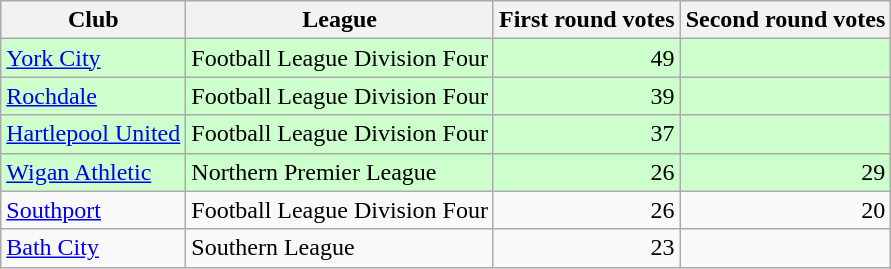<table class=wikitable style=text-align:left>
<tr>
<th>Club</th>
<th>League</th>
<th>First round votes</th>
<th>Second round votes</th>
</tr>
<tr bgcolor=ccffcc>
<td><a href='#'>York City</a></td>
<td>Football League Division Four</td>
<td align=right>49</td>
<td></td>
</tr>
<tr bgcolor=ccffcc>
<td><a href='#'>Rochdale</a></td>
<td>Football League Division Four</td>
<td align=right>39</td>
<td></td>
</tr>
<tr bgcolor=ccffcc>
<td><a href='#'>Hartlepool United</a></td>
<td>Football League Division Four</td>
<td align=right>37</td>
<td></td>
</tr>
<tr bgcolor=ccffcc>
<td><a href='#'>Wigan Athletic</a></td>
<td>Northern Premier League</td>
<td align=right>26</td>
<td align=right>29</td>
</tr>
<tr>
<td><a href='#'>Southport</a></td>
<td>Football League Division Four</td>
<td align=right>26</td>
<td align=right>20</td>
</tr>
<tr>
<td><a href='#'>Bath City</a></td>
<td>Southern League</td>
<td align=right>23</td>
<td></td>
</tr>
</table>
